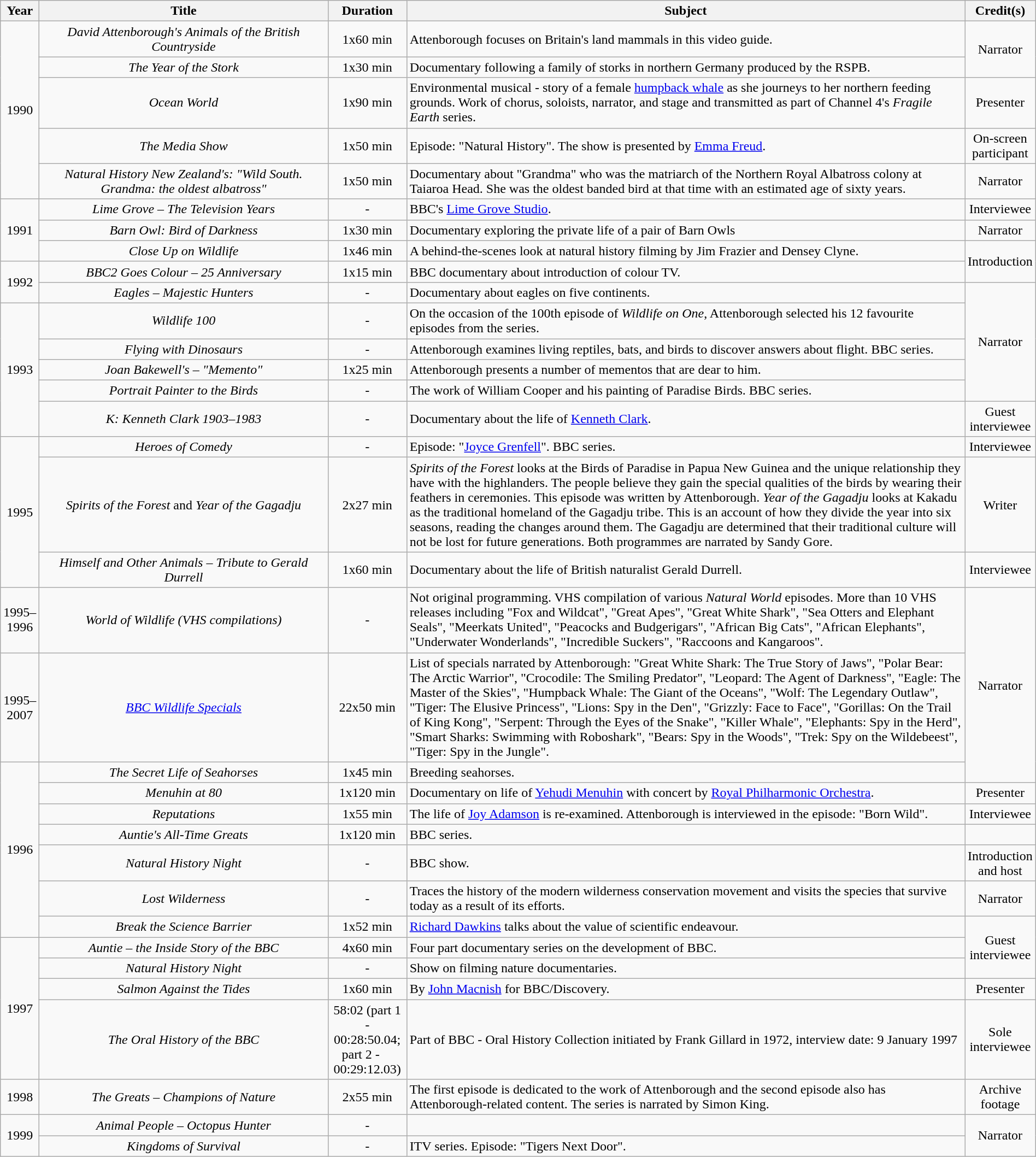<table class="wikitable" style="text-align:center" width="100%">
<tr>
<th width="40">Year</th>
<th width="400">Title</th>
<th width="90">Duration</th>
<th width="800">Subject</th>
<th>Credit(s)</th>
</tr>
<tr>
<td rowspan="5">1990</td>
<td><em>David Attenborough's Animals of the British Countryside</em></td>
<td>1x60 min</td>
<td align="left">Attenborough focuses on Britain's land mammals in this video guide.</td>
<td rowspan="2">Narrator</td>
</tr>
<tr>
<td><em>The Year of the Stork</em></td>
<td>1x30 min</td>
<td align="left">Documentary following a family of storks in northern Germany produced by the RSPB.</td>
</tr>
<tr>
<td><em>Ocean World</em></td>
<td>1x90 min</td>
<td align="left">Environmental musical - story of a female <a href='#'>humpback whale</a> as she journeys to her northern feeding grounds. Work of chorus, soloists, narrator, and stage and transmitted as part of Channel 4's <em>Fragile Earth</em> series.</td>
<td>Presenter</td>
</tr>
<tr>
<td><em>The Media Show</em></td>
<td>1x50 min</td>
<td align="left">Episode: "Natural History". The show is presented by <a href='#'>Emma Freud</a>.</td>
<td>On-screen participant</td>
</tr>
<tr>
<td><em>Natural History New Zealand's: "Wild South. Grandma: the oldest albatross"</em></td>
<td>1x50 min</td>
<td align="left">Documentary about "Grandma" who was the matriarch of the Northern Royal Albatross colony at Taiaroa Head. She was the oldest banded bird at that time with an estimated age of sixty years.</td>
<td>Narrator</td>
</tr>
<tr>
<td rowspan="3">1991</td>
<td><em>Lime Grove – The Television Years</em></td>
<td>-</td>
<td align="left">BBC's <a href='#'>Lime Grove Studio</a>.</td>
<td>Interviewee</td>
</tr>
<tr>
<td><em>Barn Owl: Bird of Darkness</em></td>
<td>1x30 min</td>
<td align="left">Documentary exploring the private life of a pair of Barn Owls</td>
<td>Narrator</td>
</tr>
<tr>
<td><em>Close Up on Wildlife</em></td>
<td>1x46 min</td>
<td align="left">A behind-the-scenes look at natural history filming by Jim Frazier and Densey Clyne.</td>
<td rowspan="2">Introduction</td>
</tr>
<tr>
<td rowspan="2">1992</td>
<td><em>BBC2 Goes Colour – 25 Anniversary</em></td>
<td>1x15 min</td>
<td align="left">BBC documentary about introduction of colour TV.</td>
</tr>
<tr>
<td><em>Eagles – Majestic Hunters</em></td>
<td>-</td>
<td align="left">Documentary about eagles on five continents.</td>
<td rowspan="5">Narrator</td>
</tr>
<tr>
<td rowspan="5">1993</td>
<td><em>Wildlife 100</em></td>
<td>-</td>
<td align="left">On the occasion of the 100th episode of <em>Wildlife on One</em>, Attenborough selected his 12 favourite episodes from the series.</td>
</tr>
<tr>
<td><em>Flying with Dinosaurs</em></td>
<td>-</td>
<td align="left">Attenborough examines living reptiles, bats, and birds to discover answers about flight. BBC series.</td>
</tr>
<tr>
<td><em>Joan Bakewell's – "Memento"</em></td>
<td>1x25 min</td>
<td align="left">Attenborough presents a number of mementos that are dear to him.</td>
</tr>
<tr>
<td><em>Portrait Painter to the Birds</em></td>
<td>-</td>
<td align="left">The work of William Cooper and his painting of Paradise Birds. BBC series.</td>
</tr>
<tr>
<td><em>K: Kenneth Clark 1903–1983</em></td>
<td>-</td>
<td align="left">Documentary about the life of <a href='#'>Kenneth Clark</a>.</td>
<td>Guest interviewee</td>
</tr>
<tr>
<td rowspan="3">1995</td>
<td><em>Heroes of Comedy</em></td>
<td>-</td>
<td align="left">Episode: "<a href='#'>Joyce Grenfell</a>". BBC series.</td>
<td>Interviewee</td>
</tr>
<tr>
<td><em>Spirits of the Forest</em> and <em>Year of the Gagadju</em></td>
<td>2x27 min</td>
<td align="left"><em>Spirits of the Forest</em> looks at the Birds of Paradise in Papua New Guinea and the unique relationship they have with the highlanders. The people believe they gain the special qualities of the birds by wearing their feathers in ceremonies. This episode was written by Attenborough. <em>Year of the Gagadju</em> looks at Kakadu as the traditional homeland of the Gagadju tribe. This is an account of how they divide the year into six seasons, reading the changes around them. The Gagadju are determined that their traditional culture will not be lost for future generations. Both programmes are narrated by Sandy Gore.</td>
<td>Writer</td>
</tr>
<tr>
<td><em>Himself and Other Animals – Tribute to Gerald Durrell</em></td>
<td>1x60 min</td>
<td align="left">Documentary about the life of British naturalist Gerald Durrell.</td>
<td>Interviewee</td>
</tr>
<tr>
<td>1995–1996</td>
<td><em>World of Wildlife (VHS compilations)</em></td>
<td>-</td>
<td align="left">Not original programming. VHS compilation of various <em>Natural World</em> episodes. More than 10 VHS releases including "Fox and Wildcat", "Great Apes", "Great White Shark", "Sea Otters and Elephant Seals", "Meerkats United", "Peacocks and Budgerigars", "African Big Cats", "African Elephants", "Underwater Wonderlands", "Incredible Suckers", "Raccoons and Kangaroos".</td>
<td rowspan="3">Narrator</td>
</tr>
<tr>
<td>1995–2007</td>
<td><em><a href='#'>BBC Wildlife Specials</a></em></td>
<td>22x50 min</td>
<td align="left">List of specials narrated by Attenborough: "Great White Shark: The True Story of Jaws", "Polar Bear: The Arctic Warrior", "Crocodile: The Smiling Predator", "Leopard: The Agent of Darkness", "Eagle: The Master of the Skies", "Humpback Whale: The Giant of the Oceans", "Wolf: The Legendary Outlaw", "Tiger: The Elusive Princess", "Lions: Spy in the Den", "Grizzly: Face to Face", "Gorillas: On the Trail of King Kong", "Serpent: Through the Eyes of the Snake", "Killer Whale", "Elephants: Spy in the Herd", "Smart Sharks: Swimming with Roboshark", "Bears: Spy in the Woods", "Trek: Spy on the Wildebeest", "Tiger: Spy in the Jungle".</td>
</tr>
<tr>
<td rowspan="7">1996</td>
<td><em>The Secret Life of Seahorses</em></td>
<td>1x45 min</td>
<td align="left">Breeding seahorses.</td>
</tr>
<tr>
<td><em>Menuhin at 80</em></td>
<td>1x120 min</td>
<td align="left">Documentary on life of <a href='#'>Yehudi Menuhin</a> with concert by <a href='#'>Royal Philharmonic Orchestra</a>.</td>
<td>Presenter</td>
</tr>
<tr>
<td><em>Reputations</em></td>
<td>1x55 min</td>
<td align="left">The life of <a href='#'>Joy Adamson</a> is re-examined. Attenborough is interviewed in the episode: "Born Wild".</td>
<td>Interviewee</td>
</tr>
<tr>
<td><em>Auntie's All-Time Greats</em></td>
<td>1x120 min</td>
<td align="left">BBC series.</td>
<td></td>
</tr>
<tr>
<td><em>Natural History Night</em></td>
<td>-</td>
<td align="left">BBC show.</td>
<td>Introduction and host</td>
</tr>
<tr>
<td><em>Lost Wilderness</em></td>
<td>-</td>
<td align="left">Traces the history of the modern wilderness conservation movement and visits the species that survive today as a result of its efforts.</td>
<td>Narrator</td>
</tr>
<tr>
<td><em>Break the Science Barrier</em></td>
<td>1x52 min</td>
<td align="left"><a href='#'>Richard Dawkins</a> talks about the value of scientific endeavour.</td>
<td rowspan="3">Guest interviewee</td>
</tr>
<tr>
<td rowspan="4">1997</td>
<td><em>Auntie – the Inside Story of the BBC</em></td>
<td>4x60 min</td>
<td align="left">Four part documentary series on the development of BBC.</td>
</tr>
<tr>
<td><em>Natural History Night</em></td>
<td>-</td>
<td align="left">Show on filming nature documentaries.</td>
</tr>
<tr>
<td><em>Salmon Against the Tides</em></td>
<td>1x60 min</td>
<td align="left">By <a href='#'>John Macnish</a> for BBC/Discovery.</td>
<td>Presenter</td>
</tr>
<tr>
<td><em>The Oral History of the BBC</em></td>
<td>58:02 (part 1 - 00:28:50.04; part 2 - 00:29:12.03)</td>
<td align="left">Part of BBC - Oral History Collection initiated by Frank Gillard in 1972, interview date: 9 January 1997</td>
<td>Sole interviewee</td>
</tr>
<tr>
<td>1998</td>
<td><em>The Greats – Champions of Nature</em></td>
<td>2x55 min</td>
<td align="left">The first episode is dedicated to the work of Attenborough and the second episode also has Attenborough-related content. The series is narrated by Simon King.</td>
<td>Archive footage</td>
</tr>
<tr>
<td rowspan="2">1999</td>
<td><em>Animal People – Octopus Hunter</em></td>
<td>-</td>
<td align="left"></td>
<td rowspan="2">Narrator</td>
</tr>
<tr>
<td><em>Kingdoms of Survival</em></td>
<td>-</td>
<td align="left">ITV series. Episode: "Tigers Next Door".</td>
</tr>
</table>
